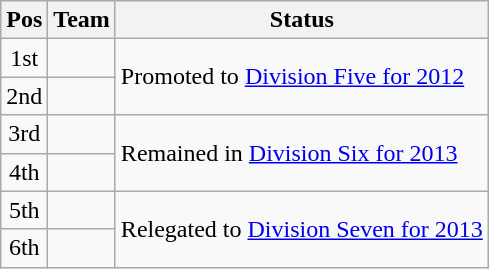<table class="wikitable">
<tr>
<th>Pos</th>
<th>Team</th>
<th>Status</th>
</tr>
<tr>
<td align="center">1st</td>
<td></td>
<td rowspan=2>Promoted to <a href='#'>Division Five for 2012</a></td>
</tr>
<tr>
<td align="center">2nd</td>
<td></td>
</tr>
<tr>
<td align="center">3rd</td>
<td></td>
<td rowspan=2>Remained in <a href='#'>Division Six for 2013</a></td>
</tr>
<tr>
<td align="center">4th</td>
<td></td>
</tr>
<tr>
<td align="center">5th</td>
<td></td>
<td rowspan=2>Relegated to <a href='#'>Division Seven for 2013</a></td>
</tr>
<tr>
<td align="center">6th</td>
<td></td>
</tr>
</table>
